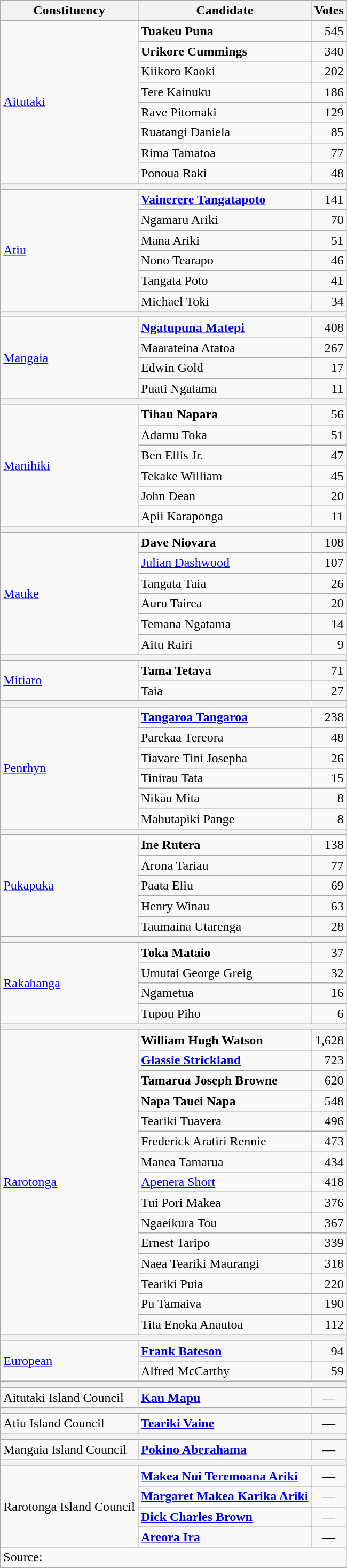<table class="wikitable" style=text-align:right>
<tr>
<th>Constituency</th>
<th>Candidate</th>
<th>Votes</th>
</tr>
<tr>
<td align=left rowspan=8><a href='#'>Aitutaki</a></td>
<td align=left><strong>Tuakeu Puna</strong></td>
<td>545</td>
</tr>
<tr>
<td align=left><strong>Urikore Cummings</strong></td>
<td>340</td>
</tr>
<tr>
<td align=left>Kiikoro Kaoki</td>
<td>202</td>
</tr>
<tr>
<td align=left>Tere Kainuku</td>
<td>186</td>
</tr>
<tr>
<td align=left>Rave Pitomaki</td>
<td>129</td>
</tr>
<tr>
<td align=left>Ruatangi Daniela</td>
<td>85</td>
</tr>
<tr>
<td align=left>Rima Tamatoa</td>
<td>77</td>
</tr>
<tr>
<td align=left>Ponoua Raki</td>
<td>48</td>
</tr>
<tr>
<th colspan=3></th>
</tr>
<tr>
<td align=left rowspan=6><a href='#'>Atiu</a></td>
<td align=left><strong><a href='#'>Vainerere Tangatapoto</a></strong></td>
<td>141</td>
</tr>
<tr>
<td align=left>Ngamaru Ariki</td>
<td>70</td>
</tr>
<tr>
<td align=left>Mana Ariki</td>
<td>51</td>
</tr>
<tr>
<td align=left>Nono Tearapo</td>
<td>46</td>
</tr>
<tr>
<td align=left>Tangata Poto</td>
<td>41</td>
</tr>
<tr>
<td align=left>Michael Toki</td>
<td>34</td>
</tr>
<tr>
<th colspan=3></th>
</tr>
<tr>
<td align=left rowspan=4><a href='#'>Mangaia</a></td>
<td align=left><strong><a href='#'>Ngatupuna Matepi</a></strong></td>
<td>408</td>
</tr>
<tr>
<td align=left>Maarateina Atatoa</td>
<td>267</td>
</tr>
<tr>
<td align=left>Edwin Gold</td>
<td>17</td>
</tr>
<tr>
<td align=left>Puati Ngatama</td>
<td>11</td>
</tr>
<tr>
<th colspan=3></th>
</tr>
<tr>
<td align=left rowspan=6><a href='#'>Manihiki</a></td>
<td align=left><strong>Tihau Napara</strong></td>
<td>56</td>
</tr>
<tr>
<td align=left>Adamu Toka</td>
<td>51</td>
</tr>
<tr>
<td align=left>Ben Ellis Jr.</td>
<td>47</td>
</tr>
<tr>
<td align=left>Tekake William</td>
<td>45</td>
</tr>
<tr>
<td align=left>John Dean</td>
<td>20</td>
</tr>
<tr>
<td align=left>Apii Karaponga</td>
<td>11</td>
</tr>
<tr>
<th colspan=3></th>
</tr>
<tr>
<td align=left rowspan=6><a href='#'>Mauke</a></td>
<td align=left><strong>Dave Niovara</strong></td>
<td>108</td>
</tr>
<tr>
<td align=left><a href='#'>Julian Dashwood</a></td>
<td>107</td>
</tr>
<tr>
<td align=left>Tangata Taia</td>
<td>26</td>
</tr>
<tr>
<td align=left>Auru Tairea</td>
<td>20</td>
</tr>
<tr>
<td align=left>Temana Ngatama</td>
<td>14</td>
</tr>
<tr>
<td align=left>Aitu Rairi</td>
<td>9</td>
</tr>
<tr>
<th colspan=3></th>
</tr>
<tr>
<td align=left rowspan=2><a href='#'>Mitiaro</a></td>
<td align=left><strong>Tama Tetava</strong></td>
<td>71</td>
</tr>
<tr>
<td align=left>Taia</td>
<td>27</td>
</tr>
<tr>
<th colspan=3></th>
</tr>
<tr>
<td align=left rowspan=6><a href='#'>Penrhyn</a></td>
<td align=left><strong><a href='#'>Tangaroa Tangaroa</a></strong></td>
<td>238</td>
</tr>
<tr>
<td align=left>Parekaa Tereora</td>
<td>48</td>
</tr>
<tr>
<td align=left>Tiavare Tini Josepha</td>
<td>26</td>
</tr>
<tr>
<td align=left>Tinirau Tata</td>
<td>15</td>
</tr>
<tr>
<td align=left>Nikau Mita</td>
<td>8</td>
</tr>
<tr>
<td align=left>Mahutapiki Pange</td>
<td>8</td>
</tr>
<tr>
<th colspan=3></th>
</tr>
<tr>
<td align=left rowspan=5><a href='#'>Pukapuka</a></td>
<td align=left><strong>Ine Rutera</strong></td>
<td>138</td>
</tr>
<tr>
<td align=left>Arona Tariau</td>
<td>77</td>
</tr>
<tr>
<td align=left>Paata Eliu</td>
<td>69</td>
</tr>
<tr>
<td align=left>Henry Winau</td>
<td>63</td>
</tr>
<tr>
<td align=left>Taumaina Utarenga</td>
<td>28</td>
</tr>
<tr>
<th colspan=3></th>
</tr>
<tr>
<td align=left rowspan=4><a href='#'>Rakahanga</a></td>
<td align=left><strong>Toka Mataio</strong></td>
<td>37</td>
</tr>
<tr>
<td align=left>Umutai George Greig</td>
<td>32</td>
</tr>
<tr>
<td align=left>Ngametua</td>
<td>16</td>
</tr>
<tr>
<td align=left>Tupou Piho</td>
<td>6</td>
</tr>
<tr>
<th colspan=3></th>
</tr>
<tr>
<td align=left rowspan=15><a href='#'>Rarotonga</a></td>
<td align=left><strong>William Hugh Watson</strong></td>
<td>1,628</td>
</tr>
<tr>
<td align=left><strong><a href='#'>Glassie Strickland</a></strong></td>
<td>723</td>
</tr>
<tr>
<td align=left><strong>Tamarua Joseph Browne</strong></td>
<td>620</td>
</tr>
<tr>
<td align=left><strong>Napa Tauei Napa</strong></td>
<td>548</td>
</tr>
<tr>
<td align=left>Teariki Tuavera</td>
<td>496</td>
</tr>
<tr>
<td align=left>Frederick Aratiri Rennie</td>
<td>473</td>
</tr>
<tr>
<td align=left>Manea Tamarua</td>
<td>434</td>
</tr>
<tr>
<td align=left><a href='#'>Apenera Short</a></td>
<td>418</td>
</tr>
<tr>
<td align=left>Tui Pori Makea</td>
<td>376</td>
</tr>
<tr>
<td align=left>Ngaeikura Tou</td>
<td>367</td>
</tr>
<tr>
<td align=left>Ernest Taripo</td>
<td>339</td>
</tr>
<tr>
<td align=left>Naea Teariki Maurangi</td>
<td>318</td>
</tr>
<tr>
<td align=left>Teariki Puia</td>
<td>220</td>
</tr>
<tr>
<td align=left>Pu Tamaiva</td>
<td>190</td>
</tr>
<tr>
<td align=left>Tita Enoka Anautoa</td>
<td>112</td>
</tr>
<tr>
<th colspan=3></th>
</tr>
<tr>
<td align=left rowspan=2><a href='#'>European</a></td>
<td align=left><strong><a href='#'>Frank Bateson</a></strong></td>
<td>94</td>
</tr>
<tr>
<td align=left>Alfred McCarthy</td>
<td>59</td>
</tr>
<tr>
<th colspan=3></th>
</tr>
<tr>
<td align=left>Aitutaki Island Council</td>
<td align=left><strong><a href='#'>Kau Mapu</a></strong></td>
<td align=center>—</td>
</tr>
<tr>
<th colspan=3></th>
</tr>
<tr>
<td align=left>Atiu Island Council</td>
<td align=left><strong><a href='#'>Teariki Vaine</a></strong></td>
<td align=center>—</td>
</tr>
<tr>
<th colspan=3></th>
</tr>
<tr>
<td align=left>Mangaia Island Council</td>
<td align=left><strong><a href='#'>Pokino Aberahama</a></strong></td>
<td align=center>—</td>
</tr>
<tr>
<th colspan=3></th>
</tr>
<tr>
<td align=left rowspan=4>Rarotonga Island Council</td>
<td align=left><strong><a href='#'>Makea Nui Teremoana Ariki</a></strong></td>
<td align=center>—</td>
</tr>
<tr>
<td align=left><strong><a href='#'>Margaret Makea Karika Ariki</a></strong></td>
<td align=center>—</td>
</tr>
<tr>
<td align=left><strong><a href='#'>Dick Charles Brown</a></strong></td>
<td align=center>—</td>
</tr>
<tr>
<td align=left><strong><a href='#'>Areora Ira</a></strong></td>
<td align=center>—</td>
</tr>
<tr>
<td align=left colspan=3>Source:</td>
</tr>
</table>
